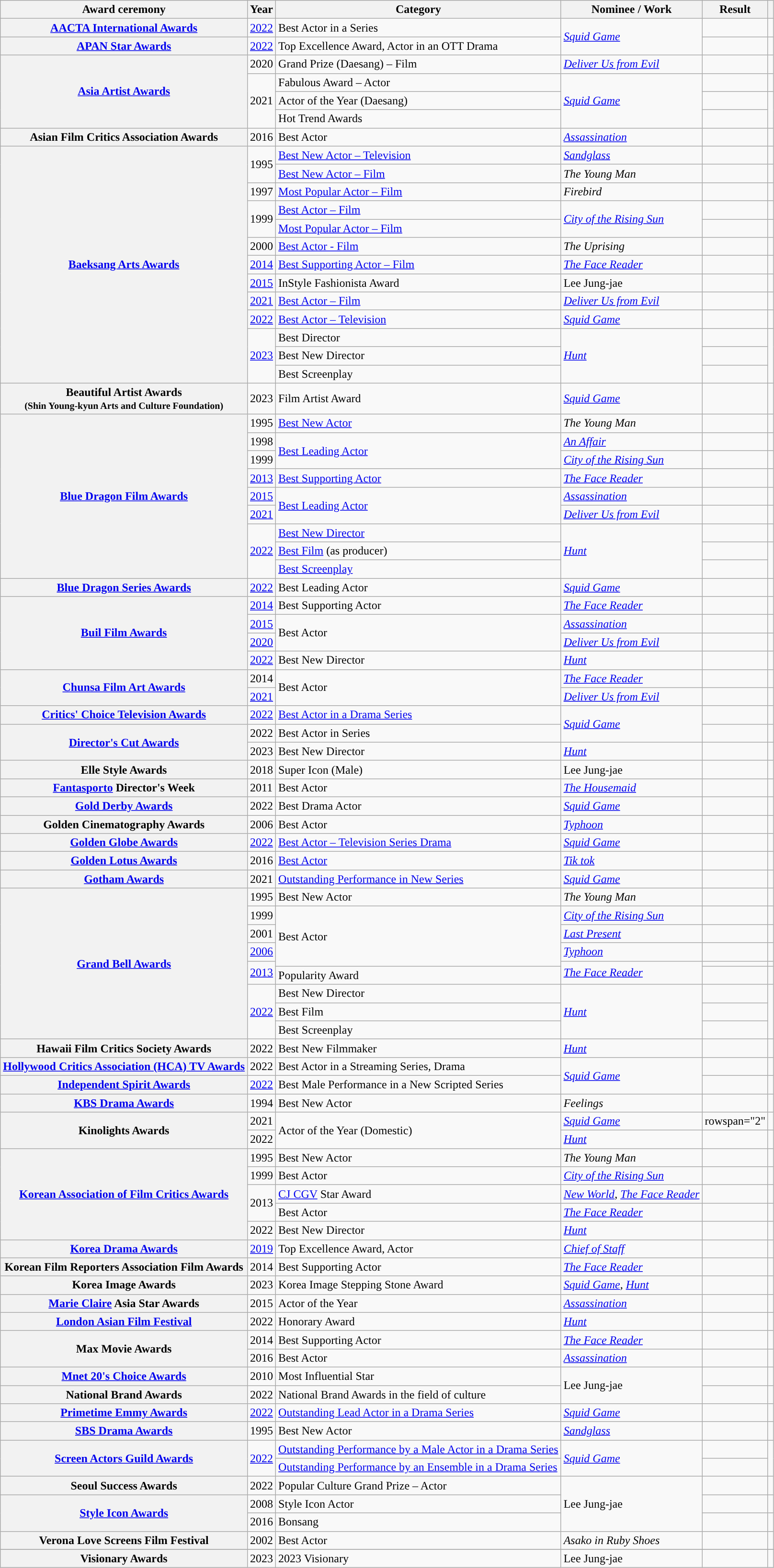<table class="wikitable plainrowheaders sortable">
<tr>
<th scope="col">Award ceremony</th>
<th scope="col">Year</th>
<th scope="col">Category</th>
<th scope="col">Nominee / Work</th>
<th scope="col">Result</th>
<th scope="col" class="unsortable"></th>
</tr>
<tr>
<th scope="row"><a href='#'>AACTA International Awards</a></th>
<td><a href='#'>2022</a></td>
<td>Best Actor in a Series</td>
<td rowspan="2"><em><a href='#'>Squid Game</a></em></td>
<td></td>
<td style="text-align:center;"></td>
</tr>
<tr>
<th scope="row"  rowspan="1"><a href='#'>APAN Star Awards</a></th>
<td rowspan="1"><a href='#'>2022</a></td>
<td>Top Excellence Award, Actor in an OTT Drama</td>
<td></td>
<td style="text-align:center"></td>
</tr>
<tr>
<th scope="row"  rowspan="4"><a href='#'>Asia Artist Awards</a></th>
<td>2020</td>
<td>Grand Prize (Daesang) – Film</td>
<td><a href='#'><em>Deliver Us from Evil</em></a></td>
<td></td>
<td style="text-align:center;"></td>
</tr>
<tr>
<td rowspan="3">2021</td>
<td>Fabulous Award – Actor</td>
<td rowspan="3"><em><a href='#'>Squid Game</a></em></td>
<td></td>
<td style="text-align:center;"></td>
</tr>
<tr>
<td>Actor of the Year (Daesang)</td>
<td></td>
<td style="text-align:center" rowspan=2></td>
</tr>
<tr>
<td>Hot Trend Awards</td>
<td></td>
</tr>
<tr>
<th scope="row">Asian Film Critics Association Awards</th>
<td>2016</td>
<td>Best Actor</td>
<td><em><a href='#'>Assassination</a></em></td>
<td></td>
<td></td>
</tr>
<tr>
<th rowspan="13" scope="row"><a href='#'>Baeksang Arts Awards</a></th>
<td rowspan="2">1995</td>
<td><a href='#'>Best New Actor – Television</a></td>
<td><em><a href='#'>Sandglass</a></em></td>
<td></td>
<td></td>
</tr>
<tr>
<td><a href='#'>Best New Actor – Film</a></td>
<td rowspan="1"><em>The Young Man</em></td>
<td></td>
<td></td>
</tr>
<tr>
<td>1997</td>
<td><a href='#'>Most Popular Actor – Film</a></td>
<td><em>Firebird</em></td>
<td></td>
<td></td>
</tr>
<tr>
<td rowspan="2">1999</td>
<td><a href='#'>Best Actor – Film</a></td>
<td rowspan="2"><em><a href='#'>City of the Rising Sun</a></em></td>
<td></td>
<td></td>
</tr>
<tr>
<td><a href='#'>Most Popular Actor – Film</a></td>
<td></td>
<td></td>
</tr>
<tr>
<td>2000</td>
<td><a href='#'>Best Actor - Film</a></td>
<td><em>The Uprising</em></td>
<td></td>
<td></td>
</tr>
<tr>
<td><a href='#'>2014</a></td>
<td><a href='#'>Best Supporting Actor – Film</a></td>
<td><em><a href='#'>The Face Reader</a></em></td>
<td></td>
<td style="text-align:center;"></td>
</tr>
<tr>
<td><a href='#'>2015</a></td>
<td>InStyle Fashionista Award</td>
<td>Lee Jung-jae</td>
<td></td>
<td style="text-align:center;"></td>
</tr>
<tr>
<td><a href='#'>2021</a></td>
<td><a href='#'>Best Actor – Film</a></td>
<td><a href='#'><em>Deliver Us from Evil</em></a></td>
<td></td>
<td style="text-align:center;"></td>
</tr>
<tr>
<td><a href='#'>2022</a></td>
<td><a href='#'>Best Actor – Television</a></td>
<td><em><a href='#'>Squid Game</a></em></td>
<td></td>
<td style="text-align:center"></td>
</tr>
<tr>
<td rowspan="3"><a href='#'>2023</a></td>
<td>Best Director</td>
<td rowspan="3"><em><a href='#'>Hunt</a></em></td>
<td></td>
<td style="text-align:center" rowspan="3"></td>
</tr>
<tr>
<td>Best New Director</td>
<td></td>
</tr>
<tr>
<td>Best Screenplay</td>
<td></td>
</tr>
<tr>
<th scope="row">Beautiful Artist Awards <br><small>(Shin Young-kyun Arts and Culture Foundation)</small></th>
<td>2023</td>
<td>Film Artist Award</td>
<td><em><a href='#'>Squid Game</a></em></td>
<td></td>
<td style="text-align:center"></td>
</tr>
<tr>
<th rowspan="9" scope="row"><a href='#'>Blue Dragon Film Awards</a></th>
<td>1995</td>
<td><a href='#'>Best New Actor</a></td>
<td rowspan="1"><em>The Young Man</em></td>
<td></td>
<td></td>
</tr>
<tr>
<td>1998</td>
<td rowspan="2"><a href='#'>Best Leading Actor</a></td>
<td><em><a href='#'>An Affair</a></em></td>
<td></td>
<td></td>
</tr>
<tr>
<td>1999</td>
<td><em><a href='#'>City of the Rising Sun</a></em></td>
<td></td>
<td></td>
</tr>
<tr>
<td><a href='#'>2013</a></td>
<td><a href='#'>Best Supporting Actor</a></td>
<td><em><a href='#'>The Face Reader</a></em></td>
<td></td>
<td style="text-align:center;"></td>
</tr>
<tr>
<td><a href='#'>2015</a></td>
<td rowspan="2"><a href='#'>Best Leading Actor</a></td>
<td><em><a href='#'>Assassination</a></em></td>
<td></td>
<td></td>
</tr>
<tr>
<td><a href='#'>2021</a></td>
<td><a href='#'><em>Deliver Us from Evil</em></a></td>
<td></td>
<td style="text-align:center;"></td>
</tr>
<tr>
<td rowspan="3"><a href='#'>2022</a></td>
<td><a href='#'>Best New Director</a></td>
<td rowspan="3"><a href='#'><em>Hunt</em></a></td>
<td></td>
<td style="text-align:center"></td>
</tr>
<tr>
<td><a href='#'>Best Film</a> (as producer)</td>
<td></td>
<td rowspan="2" style="text-align:center"></td>
</tr>
<tr>
<td><a href='#'>Best Screenplay</a></td>
<td></td>
</tr>
<tr>
<th scope="row"><a href='#'>Blue Dragon Series Awards</a></th>
<td><a href='#'>2022</a></td>
<td>Best Leading Actor</td>
<td rowspan=1><em><a href='#'>Squid Game</a></em></td>
<td></td>
<td style="text-align:center"></td>
</tr>
<tr>
<th scope="row"  rowspan="4"><a href='#'>Buil Film Awards</a></th>
<td><a href='#'>2014</a></td>
<td>Best Supporting Actor</td>
<td><em><a href='#'>The Face Reader</a></em></td>
<td></td>
<td></td>
</tr>
<tr>
<td><a href='#'>2015</a></td>
<td rowspan="2">Best Actor</td>
<td><em><a href='#'>Assassination</a></em></td>
<td></td>
<td style="text-align:center;"></td>
</tr>
<tr>
<td><a href='#'>2020</a></td>
<td rowspan="1"><a href='#'><em>Deliver Us from Evil</em></a></td>
<td></td>
<td></td>
</tr>
<tr>
<td><a href='#'>2022</a></td>
<td>Best New Director</td>
<td><em><a href='#'>Hunt</a></em></td>
<td></td>
<td style="text-align:center"></td>
</tr>
<tr>
<th scope="row"  rowspan="2"><a href='#'>Chunsa Film Art Awards</a></th>
<td>2014</td>
<td rowspan="2">Best Actor</td>
<td><em><a href='#'>The Face Reader</a></em></td>
<td></td>
<td></td>
</tr>
<tr>
<td><a href='#'>2021</a></td>
<td><a href='#'><em>Deliver Us from Evil</em></a></td>
<td></td>
<td style="text-align:center;"></td>
</tr>
<tr>
<th scope="row"><a href='#'>Critics' Choice Television Awards</a></th>
<td><a href='#'>2022</a></td>
<td><a href='#'>Best Actor in a Drama Series</a></td>
<td rowspan=2><em><a href='#'>Squid Game</a></em></td>
<td></td>
<td style="text-align:center;"></td>
</tr>
<tr>
<th rowspan="2" scope="row"><a href='#'>Director's Cut Awards</a></th>
<td>2022</td>
<td>Best Actor in Series</td>
<td></td>
<td style="text-align:center;"></td>
</tr>
<tr>
<td>2023</td>
<td>Best New Director</td>
<td><em><a href='#'>Hunt</a></em></td>
<td></td>
<td></td>
</tr>
<tr>
<th scope="row">Elle Style Awards</th>
<td>2018</td>
<td>Super Icon (Male)</td>
<td>Lee Jung-jae</td>
<td></td>
<td style="text-align:center;"></td>
</tr>
<tr>
<th scope="row"><a href='#'>Fantasporto</a> Director's Week</th>
<td>2011</td>
<td>Best Actor</td>
<td><em><a href='#'>The Housemaid</a></em></td>
<td></td>
<td style="text-align:center;"></td>
</tr>
<tr>
<th scope="row"><a href='#'>Gold Derby Awards</a></th>
<td>2022</td>
<td>Best Drama Actor</td>
<td><em><a href='#'>Squid Game</a></em></td>
<td></td>
<td style="text-align:center;"></td>
</tr>
<tr>
<th scope="row"  rowspan="1">Golden Cinematography Awards</th>
<td>2006</td>
<td>Best Actor</td>
<td><em><a href='#'>Typhoon</a></em></td>
<td></td>
<td></td>
</tr>
<tr>
<th scope="row"><a href='#'>Golden Globe Awards</a></th>
<td><a href='#'>2022</a></td>
<td><a href='#'>Best Actor – Television Series Drama</a></td>
<td><em><a href='#'>Squid Game</a></em></td>
<td></td>
<td style="text-align:center;"></td>
</tr>
<tr>
<th scope="row"><a href='#'>Golden Lotus Awards</a></th>
<td>2016</td>
<td><a href='#'>Best Actor</a></td>
<td><em><a href='#'>Tik tok</a></em></td>
<td></td>
<td></td>
</tr>
<tr>
<th scope="row"><a href='#'>Gotham Awards</a></th>
<td>2021</td>
<td><a href='#'>Outstanding Performance in New Series</a></td>
<td rowspan="1"><em><a href='#'>Squid Game</a></em></td>
<td></td>
<td style="text-align:center;"></td>
</tr>
<tr>
<th rowspan="9" scope="row"><a href='#'>Grand Bell Awards</a></th>
<td>1995</td>
<td rowspan="1">Best New Actor</td>
<td rowspan="1"><em>The Young Man</em></td>
<td></td>
<td></td>
</tr>
<tr>
<td>1999</td>
<td rowspan="4">Best Actor</td>
<td rowspan="1"><em><a href='#'>City of the Rising Sun</a></em></td>
<td></td>
<td></td>
</tr>
<tr>
<td>2001</td>
<td><em><a href='#'>Last Present</a></em></td>
<td></td>
<td></td>
</tr>
<tr>
<td><a href='#'>2006</a></td>
<td rowspan="1"><em><a href='#'>Typhoon</a></em></td>
<td></td>
<td></td>
</tr>
<tr>
<td rowspan="2"><a href='#'>2013</a></td>
<td rowspan="2"><em><a href='#'>The Face Reader</a></em></td>
<td></td>
<td></td>
</tr>
<tr>
<td>Popularity Award</td>
<td></td>
<td style="text-align:center;"></td>
</tr>
<tr>
<td rowspan="3"><a href='#'>2022</a></td>
<td>Best New Director</td>
<td rowspan="3"><a href='#'><em>Hunt</em></a></td>
<td></td>
<td rowspan="3" style="text-align:center;"></td>
</tr>
<tr>
<td>Best Film</td>
<td></td>
</tr>
<tr>
<td>Best Screenplay</td>
<td></td>
</tr>
<tr>
<th scope="row">Hawaii Film Critics Society Awards</th>
<td>2022</td>
<td>Best New Filmmaker</td>
<td><em><a href='#'>Hunt</a></em></td>
<td></td>
<td style="text-align:center"></td>
</tr>
<tr>
<th scope="row"><a href='#'>Hollywood Critics Association (HCA) TV Awards</a></th>
<td>2022</td>
<td>Best Actor in a Streaming Series, Drama</td>
<td rowspan=2><em><a href='#'>Squid Game</a></em></td>
<td></td>
<td style="text-align:center;"></td>
</tr>
<tr>
<th scope="row"><a href='#'>Independent Spirit Awards</a></th>
<td><a href='#'>2022</a></td>
<td>Best Male Performance in a New Scripted Series</td>
<td></td>
<td style="text-align:center;"></td>
</tr>
<tr>
<th scope="row"><a href='#'>KBS Drama Awards</a></th>
<td>1994</td>
<td rowspan="1">Best New Actor</td>
<td><em>Feelings</em></td>
<td></td>
<td></td>
</tr>
<tr>
<th scope="row"  rowspan=2>Kinolights Awards</th>
<td>2021</td>
<td rowspan=2>Actor of the Year (Domestic)</td>
<td><em><a href='#'>Squid Game</a></em></td>
<td>rowspan="2" </td>
<td style="text-align:center;"></td>
</tr>
<tr>
<td>2022</td>
<td><em><a href='#'>Hunt</a></em></td>
<td style="text-align:center"></td>
</tr>
<tr>
<th rowspan="5" scope="row"><a href='#'>Korean Association of Film Critics Awards</a></th>
<td>1995</td>
<td>Best New Actor</td>
<td><em>The Young Man</em></td>
<td></td>
<td></td>
</tr>
<tr>
<td rowspan="1">1999</td>
<td>Best Actor</td>
<td rowspan="1"><em><a href='#'>City of the Rising Sun</a></em></td>
<td></td>
<td></td>
</tr>
<tr>
<td rowspan="2">2013</td>
<td><a href='#'>CJ CGV</a> Star Award</td>
<td><em><a href='#'>New World</a></em>, <em><a href='#'>The Face Reader</a></em></td>
<td></td>
<td style="text-align:center;"></td>
</tr>
<tr>
<td rowspan="1">Best Actor</td>
<td rowspan="1"><em><a href='#'>The Face Reader</a></em></td>
<td></td>
<td></td>
</tr>
<tr>
<td>2022</td>
<td>Best New Director</td>
<td><a href='#'><em>Hunt</em></a></td>
<td></td>
<td style="text-align: center"></td>
</tr>
<tr>
<th scope="row"  rowspan="1"><a href='#'>Korea Drama Awards</a></th>
<td><a href='#'>2019</a></td>
<td>Top Excellence Award, Actor</td>
<td><em><a href='#'>Chief of Staff</a></em></td>
<td></td>
<td style="text-align:center;"></td>
</tr>
<tr>
<th scope="row">Korean Film Reporters Association Film Awards</th>
<td rowspan="1">2014</td>
<td rowspan="1">Best Supporting Actor</td>
<td rowspan="1"><em><a href='#'>The Face Reader</a></em></td>
<td></td>
<td style="text-align:center;"></td>
</tr>
<tr>
<th scope="row">Korea Image Awards</th>
<td>2023</td>
<td>Korea Image Stepping Stone Award</td>
<td><em><a href='#'>Squid Game</a></em>, <a href='#'><em>Hunt</em></a></td>
<td></td>
<td style="text-align:center;"></td>
</tr>
<tr>
<th scope="row"><a href='#'>Marie Claire</a> Asia Star Awards</th>
<td rowspan="1">2015</td>
<td>Actor of the Year</td>
<td rowspan="1"><em><a href='#'>Assassination</a></em></td>
<td></td>
<td style="text-align:center;"></td>
</tr>
<tr>
<th scope="row"><a href='#'>London Asian Film Festival</a></th>
<td>2022</td>
<td>Honorary Award</td>
<td><em><a href='#'>Hunt</a></em></td>
<td></td>
<td style="text-align:center"></td>
</tr>
<tr>
<th scope="row"  rowspan="2">Max Movie Awards</th>
<td>2014</td>
<td>Best Supporting Actor</td>
<td rowspan="1"><em><a href='#'>The Face Reader</a></em></td>
<td></td>
<td></td>
</tr>
<tr>
<td rowspan="1">2016</td>
<td>Best Actor</td>
<td><em><a href='#'>Assassination</a></em></td>
<td></td>
<td></td>
</tr>
<tr>
<th scope="row"><a href='#'>Mnet 20's Choice Awards</a></th>
<td>2010</td>
<td>Most Influential Star</td>
<td rowspan=2>Lee Jung-jae</td>
<td></td>
<td style="text-align:center;"></td>
</tr>
<tr>
<th scope="row">National Brand Awards</th>
<td>2022</td>
<td>National Brand Awards in the field of culture</td>
<td></td>
<td style="text-align:center;"></td>
</tr>
<tr>
<th scope="row"><a href='#'>Primetime Emmy Awards</a></th>
<td><a href='#'>2022</a></td>
<td><a href='#'>Outstanding Lead Actor in a Drama Series</a></td>
<td><em><a href='#'>Squid Game</a></em></td>
<td></td>
<td style="text-align:center;"></td>
</tr>
<tr>
<th scope="row"><a href='#'>SBS Drama Awards</a></th>
<td>1995</td>
<td>Best New Actor</td>
<td rowspan="1"><em><a href='#'>Sandglass</a></em></td>
<td></td>
<td></td>
</tr>
<tr>
<th scope="row" rowspan="2"><a href='#'>Screen Actors Guild Awards</a></th>
<td rowspan="2"><a href='#'>2022</a></td>
<td><a href='#'>Outstanding Performance by a Male Actor in a Drama Series</a></td>
<td rowspan="2"><em><a href='#'>Squid Game</a></em></td>
<td></td>
<td rowspan="2" style="text-align:center"></td>
</tr>
<tr>
<td><a href='#'>Outstanding Performance by an Ensemble in a Drama Series</a></td>
<td></td>
</tr>
<tr>
<th scope="row">Seoul Success Awards</th>
<td>2022</td>
<td>Popular Culture Grand Prize – Actor</td>
<td rowspan="3">Lee Jung-jae</td>
<td></td>
<td style="text-align:center;"></td>
</tr>
<tr>
<th scope="row"  rowspan="2"><a href='#'>Style Icon Awards</a></th>
<td>2008</td>
<td>Style Icon Actor</td>
<td></td>
<td style="text-align:center;"></td>
</tr>
<tr>
<td>2016</td>
<td>Bonsang</td>
<td></td>
<td style="text-align:center;"></td>
</tr>
<tr>
<th scope="row">Verona Love Screens Film Festival</th>
<td>2002</td>
<td>Best Actor</td>
<td><em>Asako in Ruby Shoes</em></td>
<td></td>
<td></td>
</tr>
<tr>
</tr>
<tr>
<th scope="row">Visionary Awards</th>
<td>2023</td>
<td>2023 Visionary</td>
<td>Lee Jung-jae</td>
<td></td>
<td style="text-align:center"></td>
</tr>
</table>
